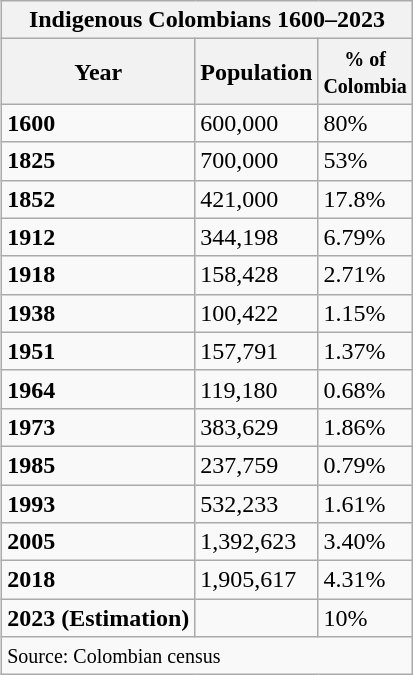<table class="wikitable" style="float: right;">
<tr>
<th colspan="8">Indigenous Colombians 1600–2023</th>
</tr>
<tr>
<th>Year</th>
<th>Population</th>
<th><small>% of<br>Colombia</small></th>
</tr>
<tr>
<td><strong>1600</strong></td>
<td>600,000</td>
<td> 80%</td>
</tr>
<tr>
<td><strong>1825</strong></td>
<td>700,000</td>
<td> 53%</td>
</tr>
<tr>
<td><strong>1852</strong></td>
<td>421,000</td>
<td> 17.8%</td>
</tr>
<tr>
<td><strong>1912</strong></td>
<td>344,198</td>
<td> 6.79%</td>
</tr>
<tr>
<td><strong>1918</strong></td>
<td>158,428</td>
<td> 2.71%</td>
</tr>
<tr>
<td><strong>1938</strong></td>
<td>100,422</td>
<td> 1.15%</td>
</tr>
<tr>
<td><strong>1951</strong></td>
<td>157,791</td>
<td> 1.37%</td>
</tr>
<tr>
<td><strong>1964</strong></td>
<td>119,180</td>
<td> 0.68%</td>
</tr>
<tr>
<td><strong>1973</strong></td>
<td>383,629</td>
<td> 1.86%</td>
</tr>
<tr>
<td><strong>1985</strong></td>
<td>237,759</td>
<td> 0.79%</td>
</tr>
<tr>
<td><strong>1993</strong></td>
<td>532,233</td>
<td> 1.61%</td>
</tr>
<tr>
<td><strong>2005</strong></td>
<td>1,392,623</td>
<td> 3.40%</td>
</tr>
<tr>
<td><strong>2018</strong></td>
<td>1,905,617</td>
<td> 4.31%</td>
</tr>
<tr>
<td><strong>2023 (Estimation)</strong></td>
<td></td>
<td> 10%</td>
</tr>
<tr>
<td colspan="8" style="text-align:left;"><small>Source: Colombian census </small></td>
</tr>
</table>
